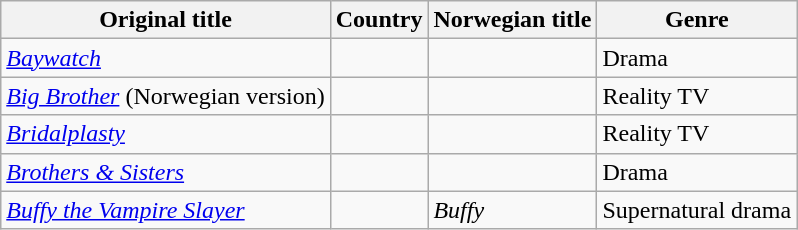<table class="wikitable">
<tr>
<th>Original title</th>
<th>Country</th>
<th>Norwegian title</th>
<th>Genre</th>
</tr>
<tr>
<td><em><a href='#'>Baywatch</a></em></td>
<td></td>
<td></td>
<td>Drama</td>
</tr>
<tr>
<td><em><a href='#'>Big Brother</a></em> (Norwegian version)</td>
<td></td>
<td></td>
<td>Reality TV</td>
</tr>
<tr>
<td><em><a href='#'>Bridalplasty</a></em></td>
<td></td>
<td></td>
<td>Reality TV</td>
</tr>
<tr>
<td><em><a href='#'>Brothers & Sisters</a></em></td>
<td></td>
<td></td>
<td>Drama</td>
</tr>
<tr>
<td><em><a href='#'>Buffy the Vampire Slayer</a></em></td>
<td></td>
<td><em>Buffy</em></td>
<td>Supernatural drama</td>
</tr>
</table>
